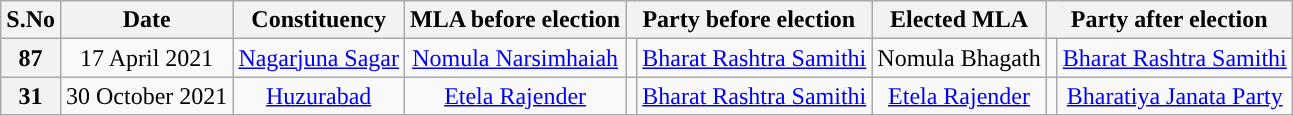<table class="wikitable sortable" style="text-align:center;">
<tr>
<th>S.No</th>
<th>Date</th>
<th>Constituency</th>
<th>MLA before election</th>
<th colspan="2">Party before election</th>
<th>Elected MLA</th>
<th colspan="2">Party after election</th>
</tr>
<tr>
<th>87</th>
<td>17 April 2021</td>
<td><a href='#'>Nagarjuna Sagar</a></td>
<td><a href='#'>Nomula Narsimhaiah</a></td>
<td></td>
<td><a href='#'>Bharat Rashtra Samithi</a></td>
<td>Nomula Bhagath</td>
<td></td>
<td><a href='#'>Bharat Rashtra Samithi</a></td>
</tr>
<tr>
<th>31</th>
<td>30 October 2021</td>
<td><a href='#'>Huzurabad</a></td>
<td><a href='#'>Etela Rajender</a></td>
<td></td>
<td><a href='#'>Bharat Rashtra Samithi</a></td>
<td><a href='#'>Etela Rajender</a></td>
<td></td>
<td><a href='#'>Bharatiya Janata Party</a></td>
</tr>
</table>
